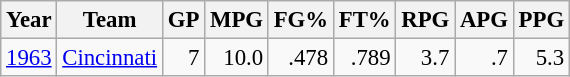<table class="wikitable sortable" style="font-size:95%; text-align:right;">
<tr>
<th>Year</th>
<th>Team</th>
<th>GP</th>
<th>MPG</th>
<th>FG%</th>
<th>FT%</th>
<th>RPG</th>
<th>APG</th>
<th>PPG</th>
</tr>
<tr>
<td style="text-align:left;"><a href='#'>1963</a></td>
<td style="text-align:left;"><a href='#'>Cincinnati</a></td>
<td>7</td>
<td>10.0</td>
<td>.478</td>
<td>.789</td>
<td>3.7</td>
<td>.7</td>
<td>5.3</td>
</tr>
</table>
